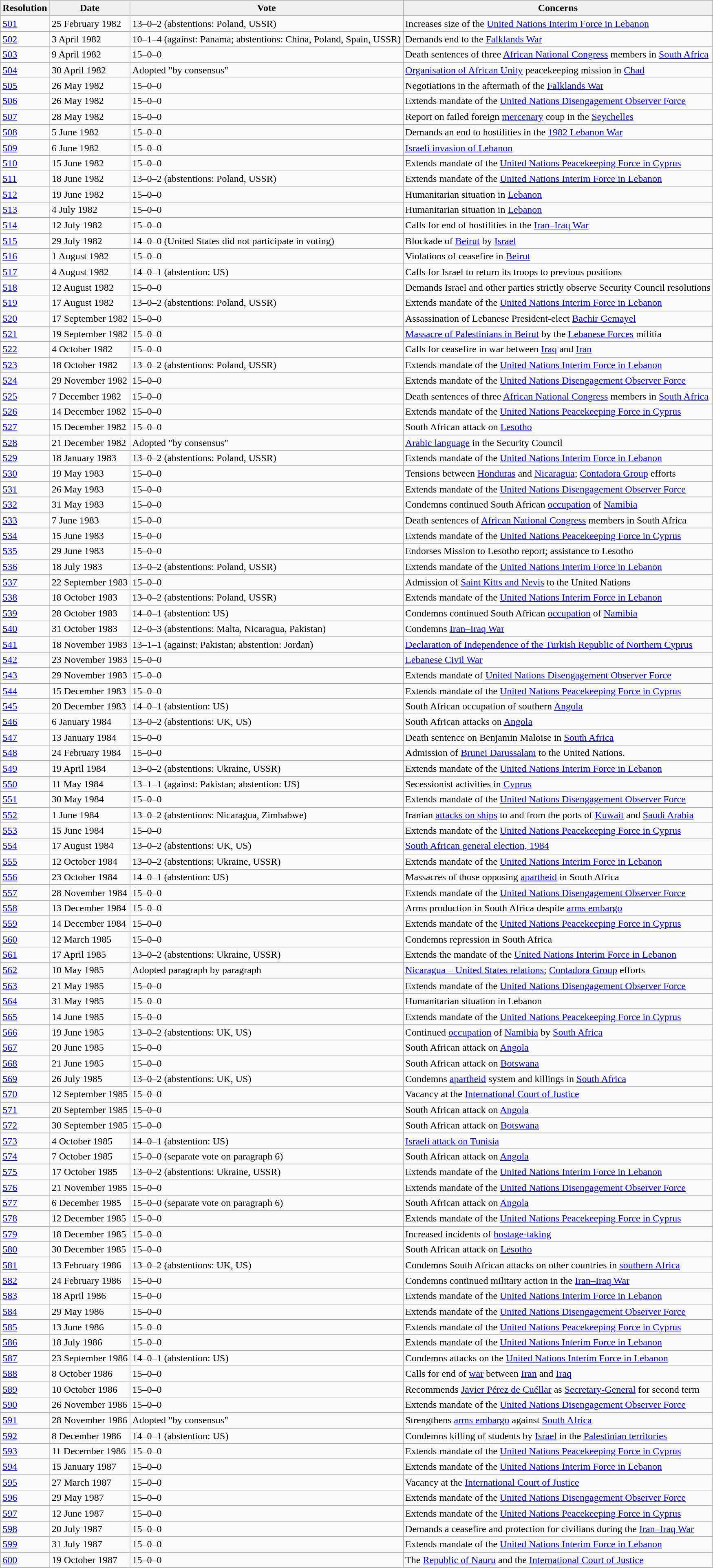<table class="wikitable sortable" align="center">
<tr>
<th style="background:#efefef;">Resolution</th>
<th style="background:#efefef;">Date</th>
<th style="background:#efefef;">Vote</th>
<th style="background:#efefef;">Concerns</th>
</tr>
<tr id="1982">
<td><a href='#'>501</a></td>
<td>25 February 1982</td>
<td>13–0–2 (abstentions: Poland, USSR)</td>
<td>Increases size of the <a href='#'>United Nations Interim Force in Lebanon</a></td>
</tr>
<tr>
<td><a href='#'>502</a></td>
<td>3 April 1982</td>
<td>10–1–4 (against: Panama; abstentions: China, Poland, Spain, USSR)</td>
<td>Demands end to the <a href='#'>Falklands War</a></td>
</tr>
<tr>
<td><a href='#'>503</a></td>
<td>9 April 1982</td>
<td>15–0–0</td>
<td>Death sentences of three <a href='#'>African National Congress</a> members in <a href='#'>South Africa</a></td>
</tr>
<tr>
<td><a href='#'>504</a></td>
<td>30 April 1982</td>
<td>Adopted "by consensus"</td>
<td><a href='#'>Organisation of African Unity</a> peacekeeping mission in <a href='#'>Chad</a></td>
</tr>
<tr>
<td><a href='#'>505</a></td>
<td>26 May 1982</td>
<td>15–0–0</td>
<td>Negotiations in the aftermath of the <a href='#'>Falklands War</a></td>
</tr>
<tr>
<td><a href='#'>506</a></td>
<td>26 May 1982</td>
<td>15–0–0</td>
<td>Extends mandate of the <a href='#'>United Nations Disengagement Observer Force</a></td>
</tr>
<tr>
<td><a href='#'>507</a></td>
<td>28 May 1982</td>
<td>15–0–0</td>
<td>Report on failed foreign <a href='#'>mercenary</a> coup in the <a href='#'>Seychelles</a></td>
</tr>
<tr>
<td><a href='#'>508</a></td>
<td>5 June 1982</td>
<td>15–0–0</td>
<td>Demands an end to hostilities in the <a href='#'>1982 Lebanon War</a></td>
</tr>
<tr>
<td><a href='#'>509</a></td>
<td>6 June 1982</td>
<td>15–0–0</td>
<td><a href='#'>Israeli invasion of Lebanon</a></td>
</tr>
<tr>
<td><a href='#'>510</a></td>
<td>15 June 1982</td>
<td>15–0–0</td>
<td>Extends mandate of the <a href='#'>United Nations Peacekeeping Force in Cyprus</a></td>
</tr>
<tr>
<td><a href='#'>511</a></td>
<td>18 June 1982</td>
<td>13–0–2 (abstentions: Poland, USSR)</td>
<td>Extends mandate of the <a href='#'>United Nations Interim Force in Lebanon</a></td>
</tr>
<tr>
<td><a href='#'>512</a></td>
<td>19 June 1982</td>
<td>15–0–0</td>
<td>Humanitarian situation in <a href='#'>Lebanon</a></td>
</tr>
<tr>
<td><a href='#'>513</a></td>
<td>4 July 1982</td>
<td>15–0–0</td>
<td>Humanitarian situation in <a href='#'>Lebanon</a></td>
</tr>
<tr>
<td><a href='#'>514</a></td>
<td>12 July 1982</td>
<td>15–0–0</td>
<td>Calls for end of hostilities in the <a href='#'>Iran–Iraq War</a></td>
</tr>
<tr>
<td><a href='#'>515</a></td>
<td>29 July 1982</td>
<td>14–0–0 (United States did not participate in voting)</td>
<td>Blockade of <a href='#'>Beirut</a> by <a href='#'>Israel</a></td>
</tr>
<tr>
<td><a href='#'>516</a></td>
<td>1 August 1982</td>
<td>15–0–0</td>
<td>Violations of ceasefire in <a href='#'>Beirut</a></td>
</tr>
<tr>
<td><a href='#'>517</a></td>
<td>4 August 1982</td>
<td>14–0–1 (abstention: US)</td>
<td>Calls for Israel to return its troops to previous positions</td>
</tr>
<tr>
<td><a href='#'>518</a></td>
<td>12 August 1982</td>
<td>15–0–0</td>
<td>Demands Israel and other parties strictly observe Security Council resolutions</td>
</tr>
<tr>
<td><a href='#'>519</a></td>
<td>17 August 1982</td>
<td>13–0–2 (abstentions: Poland, USSR)</td>
<td>Extends mandate of the <a href='#'>United Nations Interim Force in Lebanon</a></td>
</tr>
<tr>
<td><a href='#'>520</a></td>
<td>17 September 1982</td>
<td>15–0–0</td>
<td>Assassination of Lebanese President-elect <a href='#'>Bachir Gemayel</a></td>
</tr>
<tr>
<td><a href='#'>521</a></td>
<td>19 September 1982</td>
<td>15–0–0</td>
<td><a href='#'>Massacre of Palestinians in Beirut</a> by the <a href='#'>Lebanese Forces</a> militia</td>
</tr>
<tr>
<td><a href='#'>522</a></td>
<td>4 October 1982</td>
<td>15–0–0</td>
<td>Calls for ceasefire in war between <a href='#'>Iraq</a> and <a href='#'>Iran</a></td>
</tr>
<tr>
<td><a href='#'>523</a></td>
<td>18 October 1982</td>
<td>13–0–2 (abstentions: Poland, USSR)</td>
<td>Extends mandate of the <a href='#'>United Nations Interim Force in Lebanon</a></td>
</tr>
<tr>
<td><a href='#'>524</a></td>
<td>29 November 1982</td>
<td>15–0–0</td>
<td>Extends mandate of the <a href='#'>United Nations Disengagement Observer Force</a></td>
</tr>
<tr>
<td><a href='#'>525</a></td>
<td>7 December 1982</td>
<td>15–0–0</td>
<td>Death sentences of three <a href='#'>African National Congress</a> members in <a href='#'>South Africa</a></td>
</tr>
<tr>
<td><a href='#'>526</a></td>
<td>14 December 1982</td>
<td>15–0–0</td>
<td>Extends mandate of the <a href='#'>United Nations Peacekeeping Force in Cyprus</a></td>
</tr>
<tr>
<td><a href='#'>527</a></td>
<td>15 December 1982</td>
<td>15–0–0</td>
<td>South African attack on <a href='#'>Lesotho</a></td>
</tr>
<tr>
<td><a href='#'>528</a></td>
<td>21 December 1982</td>
<td>Adopted "by consensus"</td>
<td><a href='#'>Arabic language</a> in the Security Council</td>
</tr>
<tr id="1983">
<td><a href='#'>529</a></td>
<td>18 January 1983</td>
<td>13–0–2 (abstentions: Poland, USSR)</td>
<td>Extends mandate of the <a href='#'>United Nations Interim Force in Lebanon</a></td>
</tr>
<tr>
<td><a href='#'>530</a></td>
<td>19 May 1983</td>
<td>15–0–0</td>
<td>Tensions between <a href='#'>Honduras</a> and <a href='#'>Nicaragua</a>; <a href='#'>Contadora Group</a> efforts</td>
</tr>
<tr>
<td><a href='#'>531</a></td>
<td>26 May 1983</td>
<td>15–0–0</td>
<td>Extends mandate of the <a href='#'>United Nations Disengagement Observer Force</a></td>
</tr>
<tr>
<td><a href='#'>532</a></td>
<td>31 May 1983</td>
<td>15–0–0</td>
<td>Condemns continued South African <a href='#'>occupation</a> of <a href='#'>Namibia</a></td>
</tr>
<tr>
<td><a href='#'>533</a></td>
<td>7 June 1983</td>
<td>15–0–0</td>
<td>Death sentences of <a href='#'>African National Congress</a> members in South Africa</td>
</tr>
<tr>
<td><a href='#'>534</a></td>
<td>15 June 1983</td>
<td>15–0–0</td>
<td>Extends mandate of the <a href='#'>United Nations Peacekeeping Force in Cyprus</a></td>
</tr>
<tr>
<td><a href='#'>535</a></td>
<td>29 June 1983</td>
<td>15–0–0</td>
<td>Endorses Mission to Lesotho report; assistance to Lesotho</td>
</tr>
<tr>
<td><a href='#'>536</a></td>
<td>18 July 1983</td>
<td>13–0–2 (abstentions: Poland, USSR)</td>
<td>Extends mandate of the <a href='#'>United Nations Interim Force in Lebanon</a></td>
</tr>
<tr>
<td><a href='#'>537</a></td>
<td>22 September 1983</td>
<td>15–0–0</td>
<td>Admission of <a href='#'>Saint Kitts and Nevis</a> to the United Nations</td>
</tr>
<tr>
<td><a href='#'>538</a></td>
<td>18 October 1983</td>
<td>13–0–2 (abstentions: Poland, USSR)</td>
<td>Extends mandate of the <a href='#'>United Nations Interim Force in Lebanon</a></td>
</tr>
<tr>
<td><a href='#'>539</a></td>
<td>28 October 1983</td>
<td>14–0–1 (abstention: US)</td>
<td>Condemns continued South African <a href='#'>occupation</a> of <a href='#'>Namibia</a></td>
</tr>
<tr>
<td><a href='#'>540</a></td>
<td>31 October 1983</td>
<td>12–0–3 (abstentions: Malta, Nicaragua, Pakistan)</td>
<td>Condemns <a href='#'>Iran–Iraq War</a></td>
</tr>
<tr>
<td><a href='#'>541</a></td>
<td>18 November 1983</td>
<td>13–1–1 (against: Pakistan; abstention: Jordan)</td>
<td><a href='#'>Declaration of Independence of the Turkish Republic of Northern Cyprus</a></td>
</tr>
<tr>
<td><a href='#'>542</a></td>
<td>23 November 1983</td>
<td>15–0–0</td>
<td><a href='#'>Lebanese Civil War</a></td>
</tr>
<tr>
<td><a href='#'>543</a></td>
<td>29 November 1983</td>
<td>15–0–0</td>
<td>Extends mandate of <a href='#'>United Nations Disengagement Observer Force</a></td>
</tr>
<tr>
<td><a href='#'>544</a></td>
<td>15 December 1983</td>
<td>15–0–0</td>
<td>Extends mandate of the <a href='#'>United Nations Peacekeeping Force in Cyprus</a></td>
</tr>
<tr>
<td><a href='#'>545</a></td>
<td>20 December 1983</td>
<td>14–0–1 (abstention: US)</td>
<td>South African occupation of southern <a href='#'>Angola</a></td>
</tr>
<tr id="1984">
<td><a href='#'>546</a></td>
<td>6 January 1984</td>
<td>13–0–2 (abstentions: UK, US)</td>
<td>South African attacks on <a href='#'>Angola</a></td>
</tr>
<tr>
<td><a href='#'>547</a></td>
<td>13 January 1984</td>
<td>15–0–0</td>
<td>Death sentence on Benjamin Maloise in <a href='#'>South Africa</a></td>
</tr>
<tr>
<td><a href='#'>548</a></td>
<td>24 February 1984</td>
<td>15–0–0</td>
<td>Admission of <a href='#'>Brunei Darussalam</a> to the United Nations.</td>
</tr>
<tr>
<td><a href='#'>549</a></td>
<td>19 April 1984</td>
<td>13–0–2 (abstentions: Ukraine, USSR)</td>
<td>Extends mandate of the <a href='#'>United Nations Interim Force in Lebanon</a></td>
</tr>
<tr>
<td><a href='#'>550</a></td>
<td>11 May 1984</td>
<td>13–1–1 (against: Pakistan; abstention: US)</td>
<td>Secessionist activities in <a href='#'>Cyprus</a></td>
</tr>
<tr>
<td><a href='#'>551</a></td>
<td>30 May 1984</td>
<td>15–0–0</td>
<td>Extends mandate of the <a href='#'>United Nations Disengagement Observer Force</a></td>
</tr>
<tr>
<td><a href='#'>552</a></td>
<td>1 June 1984</td>
<td>13–0–2 (abstentions: Nicaragua, Zimbabwe)</td>
<td>Iranian <a href='#'>attacks on ships</a> to and from the ports of <a href='#'>Kuwait</a> and <a href='#'>Saudi Arabia</a></td>
</tr>
<tr>
<td><a href='#'>553</a></td>
<td>15 June 1984</td>
<td>15–0–0</td>
<td>Extends mandate of the <a href='#'>United Nations Peacekeeping Force in Cyprus</a></td>
</tr>
<tr>
<td><a href='#'>554</a></td>
<td>17 August 1984</td>
<td>13–0–2 (abstentions: UK, US)</td>
<td><a href='#'>South African general election, 1984</a></td>
</tr>
<tr>
<td><a href='#'>555</a></td>
<td>12 October 1984</td>
<td>13–0–2 (abstentions: Ukraine, USSR)</td>
<td>Extends mandate of the <a href='#'>United Nations Interim Force in Lebanon</a></td>
</tr>
<tr>
<td><a href='#'>556</a></td>
<td>23 October 1984</td>
<td>14–0–1 (abstention: US)</td>
<td>Massacres of those opposing <a href='#'>apartheid</a> in South Africa</td>
</tr>
<tr>
<td><a href='#'>557</a></td>
<td>28 November 1984</td>
<td>15–0–0</td>
<td>Extends mandate of the <a href='#'>United Nations Disengagement Observer Force</a></td>
</tr>
<tr>
<td><a href='#'>558</a></td>
<td>13 December 1984</td>
<td>15–0–0</td>
<td>Arms production in South Africa despite <a href='#'>arms embargo</a></td>
</tr>
<tr>
<td><a href='#'>559</a></td>
<td>14 December 1984</td>
<td>15–0–0</td>
<td>Extends mandate of the <a href='#'>United Nations Peacekeeping Force in Cyprus</a></td>
</tr>
<tr id="1985">
<td><a href='#'>560</a></td>
<td>12 March 1985</td>
<td>15–0–0</td>
<td>Condemns repression in South Africa</td>
</tr>
<tr>
<td><a href='#'>561</a></td>
<td>17 April 1985</td>
<td>13–0–2 (abstentions: Ukraine, USSR)</td>
<td>Extends the mandate of the <a href='#'>United Nations Interim Force in Lebanon</a></td>
</tr>
<tr>
<td><a href='#'>562</a></td>
<td>10 May 1985</td>
<td>Adopted paragraph by paragraph</td>
<td><a href='#'>Nicaragua – United States relations</a>; <a href='#'>Contadora Group</a> efforts</td>
</tr>
<tr>
<td><a href='#'>563</a></td>
<td>21 May 1985</td>
<td>15–0–0</td>
<td>Extends mandate of the <a href='#'>United Nations Disengagement Observer Force</a></td>
</tr>
<tr>
<td><a href='#'>564</a></td>
<td>31 May 1985</td>
<td>15–0–0</td>
<td>Humanitarian situation in Lebanon</td>
</tr>
<tr>
<td><a href='#'>565</a></td>
<td>14 June 1985</td>
<td>15–0–0</td>
<td>Extends mandate of the <a href='#'>United Nations Peacekeeping Force in Cyprus</a></td>
</tr>
<tr>
<td><a href='#'>566</a></td>
<td>19 June 1985</td>
<td>13–0–2 (abstentions: UK, US)</td>
<td>Continued <a href='#'>occupation</a> of <a href='#'>Namibia</a> by <a href='#'>South Africa</a></td>
</tr>
<tr>
<td><a href='#'>567</a></td>
<td>20 June 1985</td>
<td>15–0–0</td>
<td>South African attack on <a href='#'>Angola</a></td>
</tr>
<tr>
<td><a href='#'>568</a></td>
<td>21 June 1985</td>
<td>15–0–0</td>
<td>South African attack on <a href='#'>Botswana</a></td>
</tr>
<tr>
<td><a href='#'>569</a></td>
<td>26 July 1985</td>
<td>13–0–2 (abstentions: UK, US)</td>
<td>Condemns <a href='#'>apartheid</a> system and killings in <a href='#'>South Africa</a></td>
</tr>
<tr>
<td><a href='#'>570</a></td>
<td>12 September 1985</td>
<td>15–0–0</td>
<td>Vacancy at the <a href='#'>International Court of Justice</a></td>
</tr>
<tr>
<td><a href='#'>571</a></td>
<td>20 September 1985</td>
<td>15–0–0</td>
<td>South African attack on <a href='#'>Angola</a></td>
</tr>
<tr>
<td><a href='#'>572</a></td>
<td>30 September 1985</td>
<td>15–0–0</td>
<td>South African attack on <a href='#'>Botswana</a></td>
</tr>
<tr>
<td><a href='#'>573</a></td>
<td>4 October 1985</td>
<td>14–0–1 (abstention: US)</td>
<td><a href='#'>Israeli attack on Tunisia</a></td>
</tr>
<tr>
<td><a href='#'>574</a></td>
<td>7 October 1985</td>
<td>15–0–0 (separate vote on paragraph 6)</td>
<td>South African attack on <a href='#'>Angola</a></td>
</tr>
<tr>
<td><a href='#'>575</a></td>
<td>17 October 1985</td>
<td>13–0–2 (abstentions: Ukraine, USSR)</td>
<td>Extends mandate of the <a href='#'>United Nations Interim Force in Lebanon</a></td>
</tr>
<tr>
<td><a href='#'>576</a></td>
<td>21 November 1985</td>
<td>15–0–0</td>
<td>Extends mandate of the <a href='#'>United Nations Disengagement Observer Force</a></td>
</tr>
<tr>
<td><a href='#'>577</a></td>
<td>6 December 1985</td>
<td>15–0–0 (separate vote on paragraph 6)</td>
<td>South African attack on <a href='#'>Angola</a></td>
</tr>
<tr>
<td><a href='#'>578</a></td>
<td>12 December 1985</td>
<td>15–0–0</td>
<td>Extends mandate of the <a href='#'>United Nations Peacekeeping Force in Cyprus</a></td>
</tr>
<tr>
<td><a href='#'>579</a></td>
<td>18 December 1985</td>
<td>15–0–0</td>
<td>Increased incidents of <a href='#'>hostage-taking</a></td>
</tr>
<tr>
<td><a href='#'>580</a></td>
<td>30 December 1985</td>
<td>15–0–0</td>
<td>South African attack on <a href='#'>Lesotho</a></td>
</tr>
<tr id="1986">
<td><a href='#'>581</a></td>
<td>13 February 1986</td>
<td>13–0–2 (abstentions: UK, US)</td>
<td>Condemns South African attacks on other countries in <a href='#'>southern Africa</a></td>
</tr>
<tr>
<td><a href='#'>582</a></td>
<td>24 February 1986</td>
<td>15–0–0</td>
<td>Condemns continued military action in the <a href='#'>Iran–Iraq War</a></td>
</tr>
<tr>
<td><a href='#'>583</a></td>
<td>18 April 1986</td>
<td>15–0–0</td>
<td>Extends mandate of the <a href='#'>United Nations Interim Force in Lebanon</a></td>
</tr>
<tr>
<td><a href='#'>584</a></td>
<td>29 May 1986</td>
<td>15–0–0</td>
<td>Extends mandate of the <a href='#'>United Nations Disengagement Observer Force</a></td>
</tr>
<tr>
<td><a href='#'>585</a></td>
<td>13 June 1986</td>
<td>15–0–0</td>
<td>Extends mandate of the <a href='#'>United Nations Peacekeeping Force in Cyprus</a></td>
</tr>
<tr>
<td><a href='#'>586</a></td>
<td>18 July 1986</td>
<td>15–0–0</td>
<td>Extends mandate of the <a href='#'>United Nations Interim Force in Lebanon</a></td>
</tr>
<tr>
<td><a href='#'>587</a></td>
<td>23 September 1986</td>
<td>14–0–1 (abstention: US)</td>
<td>Condemns attacks on the <a href='#'>United Nations Interim Force in Lebanon</a></td>
</tr>
<tr>
<td><a href='#'>588</a></td>
<td>8 October 1986</td>
<td>15–0–0</td>
<td>Calls for end of <a href='#'>war</a> between <a href='#'>Iran</a> and <a href='#'>Iraq</a></td>
</tr>
<tr>
<td><a href='#'>589</a></td>
<td>10 October 1986</td>
<td>15–0–0</td>
<td>Recommends <a href='#'>Javier Pérez de Cuéllar</a> as <a href='#'>Secretary-General</a> for second term</td>
</tr>
<tr>
<td><a href='#'>590</a></td>
<td>26 November 1986</td>
<td>15–0–0</td>
<td>Extends mandate of the <a href='#'>United Nations Disengagement Observer Force</a></td>
</tr>
<tr>
<td><a href='#'>591</a></td>
<td>28 November 1986</td>
<td>Adopted "by consensus"</td>
<td>Strengthens <a href='#'>arms embargo</a> against <a href='#'>South Africa</a></td>
</tr>
<tr>
<td><a href='#'>592</a></td>
<td>8 December 1986</td>
<td>14–0–1 (abstention: US)</td>
<td>Condemns killing of students by <a href='#'>Israel</a> in the <a href='#'>Palestinian territories</a></td>
</tr>
<tr>
<td><a href='#'>593</a></td>
<td>11 December 1986</td>
<td>15–0–0</td>
<td>Extends mandate of the <a href='#'>United Nations Peacekeeping Force in Cyprus</a></td>
</tr>
<tr id="1987">
<td><a href='#'>594</a></td>
<td>15 January 1987</td>
<td>15–0–0</td>
<td>Extends mandate of the <a href='#'>United Nations Interim Force in Lebanon</a></td>
</tr>
<tr>
<td><a href='#'>595</a></td>
<td>27 March 1987</td>
<td>15–0–0</td>
<td>Vacancy at the <a href='#'>International Court of Justice</a></td>
</tr>
<tr>
<td><a href='#'>596</a></td>
<td>29 May 1987</td>
<td>15–0–0</td>
<td>Extends mandate of the <a href='#'>United Nations Disengagement Observer Force</a></td>
</tr>
<tr>
<td><a href='#'>597</a></td>
<td>12 June 1987</td>
<td>15–0–0</td>
<td>Extends mandate of the <a href='#'>United Nations Peacekeeping Force in Cyprus</a></td>
</tr>
<tr>
<td><a href='#'>598</a></td>
<td>20 July 1987</td>
<td>15–0–0</td>
<td>Demands a ceasefire and protection for civilians during the <a href='#'>Iran–Iraq War</a></td>
</tr>
<tr>
<td><a href='#'>599</a></td>
<td>31 July 1987</td>
<td>15–0–0</td>
<td>Extends mandate of the <a href='#'>United Nations Interim Force in Lebanon</a></td>
</tr>
<tr>
<td><a href='#'>600</a></td>
<td>19 October 1987</td>
<td>15–0–0</td>
<td>The <a href='#'>Republic of Nauru</a> and the <a href='#'>International Court of Justice</a></td>
</tr>
<tr>
</tr>
</table>
